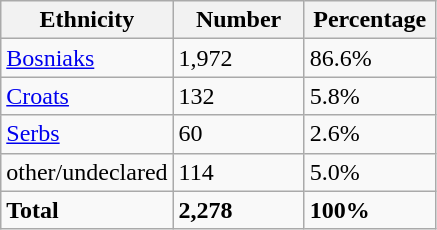<table class="wikitable">
<tr>
<th width="100px">Ethnicity</th>
<th width="80px">Number</th>
<th width="80px">Percentage</th>
</tr>
<tr>
<td><a href='#'>Bosniaks</a></td>
<td>1,972</td>
<td>86.6%</td>
</tr>
<tr>
<td><a href='#'>Croats</a></td>
<td>132</td>
<td>5.8%</td>
</tr>
<tr>
<td><a href='#'>Serbs</a></td>
<td>60</td>
<td>2.6%</td>
</tr>
<tr>
<td>other/undeclared</td>
<td>114</td>
<td>5.0%</td>
</tr>
<tr>
<td><strong>Total</strong></td>
<td><strong>2,278</strong></td>
<td><strong>100%</strong></td>
</tr>
</table>
